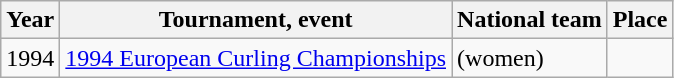<table class="wikitable">
<tr>
<th scope="col">Year</th>
<th scope="col">Tournament, event</th>
<th scope="col">National team</th>
<th scope="col">Place</th>
</tr>
<tr>
<td>1994</td>
<td><a href='#'>1994 European Curling Championships</a></td>
<td> (women)</td>
<td></td>
</tr>
</table>
